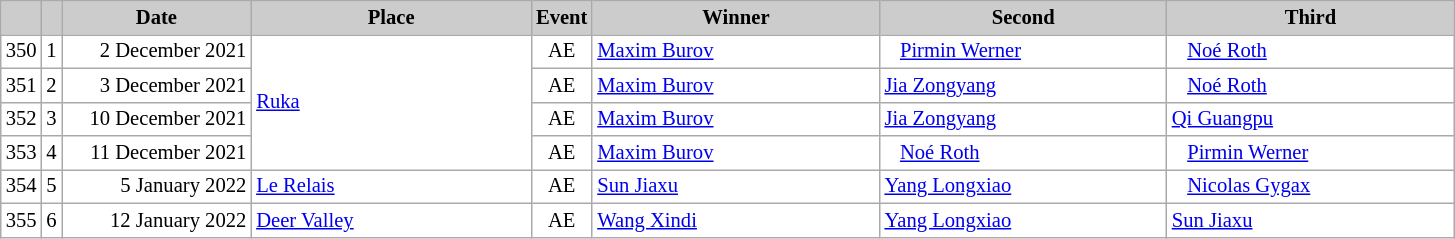<table class="wikitable plainrowheaders" style="background:#fff; font-size:86%; line-height:16px; border:grey solid 1px; border-collapse:collapse;">
<tr>
<th scope="col" style="background:#ccc; width:20px;"></th>
<th scope="col" style="background:#ccc; width=30 px;"></th>
<th scope="col" style="background:#ccc; width:120px;">Date</th>
<th scope="col" style="background:#ccc; width:180px;">Place</th>
<th scope="col" style="background:#ccc; width:15px;">Event</th>
<th scope="col" style="background:#ccc; width:185px;">Winner</th>
<th scope="col" style="background:#ccc; width:185px;">Second</th>
<th scope="col" style="background:#ccc; width:185px;">Third</th>
</tr>
<tr>
<td align="center">350</td>
<td align="center">1</td>
<td align="right">2 December 2021</td>
<td rowspan="4"> <a href='#'>Ruka</a></td>
<td align="center">AE</td>
<td> <a href='#'>Maxim Burov</a></td>
<td>   <a href='#'>Pirmin Werner</a></td>
<td>   <a href='#'>Noé Roth</a></td>
</tr>
<tr>
<td align="center">351</td>
<td align="center">2</td>
<td align="right">3 December 2021</td>
<td align="center">AE</td>
<td> <a href='#'>Maxim Burov</a></td>
<td> <a href='#'>Jia Zongyang</a></td>
<td>   <a href='#'>Noé Roth</a></td>
</tr>
<tr>
<td align="center">352</td>
<td align="center">3</td>
<td align="right">10 December 2021</td>
<td align="center">AE</td>
<td> <a href='#'>Maxim Burov</a></td>
<td> <a href='#'>Jia Zongyang</a></td>
<td> <a href='#'>Qi Guangpu</a></td>
</tr>
<tr>
<td align="center">353</td>
<td align="center">4</td>
<td align="right">11 December 2021</td>
<td align="center">AE</td>
<td> <a href='#'>Maxim Burov</a></td>
<td>   <a href='#'>Noé Roth</a></td>
<td>   <a href='#'>Pirmin Werner</a></td>
</tr>
<tr>
<td align="center">354</td>
<td align="center">5</td>
<td align="right">5 January 2022</td>
<td> <a href='#'>Le Relais</a></td>
<td align="center">AE</td>
<td> <a href='#'>Sun Jiaxu</a></td>
<td> <a href='#'>Yang Longxiao</a></td>
<td>   <a href='#'>Nicolas Gygax</a></td>
</tr>
<tr>
<td align="center">355</td>
<td align="center">6</td>
<td align="right">12 January 2022</td>
<td> <a href='#'>Deer Valley</a></td>
<td align="center">AE</td>
<td> <a href='#'>Wang Xindi</a></td>
<td> <a href='#'>Yang Longxiao</a></td>
<td> <a href='#'>Sun Jiaxu</a></td>
</tr>
</table>
